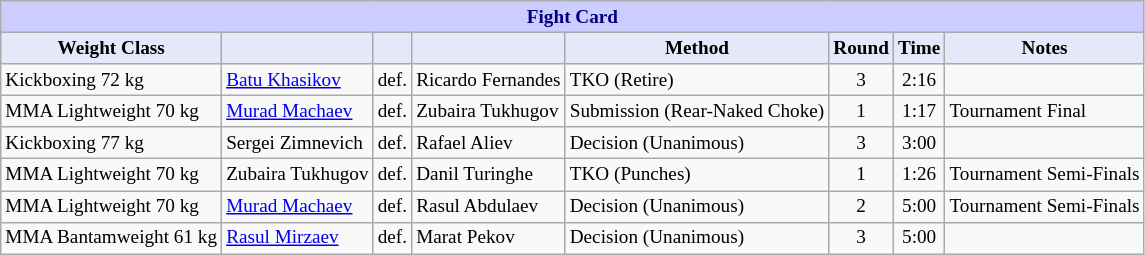<table class="wikitable" style="font-size: 80%;">
<tr>
<th colspan="8" style="background-color: #ccf; color: #000080; text-align: center;"><strong>Fight Card</strong></th>
</tr>
<tr>
<th colspan="1" style="background-color: #E6E8FA; color: #000000; text-align: center;">Weight Class</th>
<th colspan="1" style="background-color: #E6E8FA; color: #000000; text-align: center;"></th>
<th colspan="1" style="background-color: #E6E8FA; color: #000000; text-align: center;"></th>
<th colspan="1" style="background-color: #E6E8FA; color: #000000; text-align: center;"></th>
<th colspan="1" style="background-color: #E6E8FA; color: #000000; text-align: center;">Method</th>
<th colspan="1" style="background-color: #E6E8FA; color: #000000; text-align: center;">Round</th>
<th colspan="1" style="background-color: #E6E8FA; color: #000000; text-align: center;">Time</th>
<th colspan="1" style="background-color: #E6E8FA; color: #000000; text-align: center;">Notes</th>
</tr>
<tr>
<td>Kickboxing 72 kg</td>
<td> <a href='#'>Batu Khasikov</a></td>
<td>def.</td>
<td> Ricardo Fernandes</td>
<td>TKO (Retire)</td>
<td align=center>3</td>
<td align=center>2:16</td>
<td></td>
</tr>
<tr>
<td>MMA Lightweight 70 kg</td>
<td> <a href='#'>Murad Machaev</a></td>
<td>def.</td>
<td> Zubaira Tukhugov</td>
<td>Submission (Rear-Naked Choke)</td>
<td align=center>1</td>
<td align=center>1:17</td>
<td>Tournament Final</td>
</tr>
<tr>
<td>Kickboxing 77 kg</td>
<td> Sergei Zimnevich</td>
<td>def.</td>
<td> Rafael Aliev</td>
<td>Decision (Unanimous)</td>
<td align=center>3</td>
<td align=center>3:00</td>
<td></td>
</tr>
<tr>
<td>MMA Lightweight 70 kg</td>
<td> Zubaira Tukhugov</td>
<td>def.</td>
<td> Danil Turinghe</td>
<td>TKO (Punches)</td>
<td align=center>1</td>
<td align=center>1:26</td>
<td>Tournament Semi-Finals</td>
</tr>
<tr>
<td>MMA Lightweight 70 kg</td>
<td> <a href='#'>Murad Machaev</a></td>
<td>def.</td>
<td> Rasul Abdulaev</td>
<td>Decision (Unanimous)</td>
<td align=center>2</td>
<td align=center>5:00</td>
<td>Tournament Semi-Finals</td>
</tr>
<tr>
<td>MMA Bantamweight 61 kg</td>
<td><a href='#'>Rasul Mirzaev</a></td>
<td>def.</td>
<td> Marat Pekov</td>
<td>Decision (Unanimous)</td>
<td align=center>3</td>
<td align=center>5:00</td>
<td></td>
</tr>
</table>
